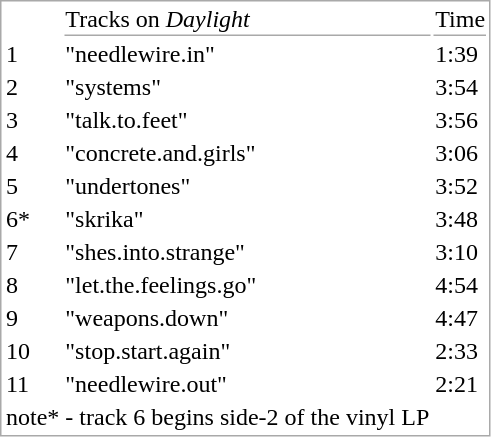<table style="border:1px solid darkgrey;">
<tr>
<td></td>
<td style="border-bottom:1px solid darkgrey;">Tracks on <em>Daylight</em></td>
<td style="border-bottom:1px solid darkgrey;">Time</td>
</tr>
<tr>
<td>1</td>
<td>"needlewire.in"</td>
<td>1:39</td>
</tr>
<tr>
<td>2</td>
<td>"systems"</td>
<td>3:54</td>
</tr>
<tr>
<td>3</td>
<td>"talk.to.feet"</td>
<td>3:56</td>
</tr>
<tr>
<td>4</td>
<td>"concrete.and.girls"</td>
<td>3:06</td>
</tr>
<tr>
<td>5</td>
<td>"undertones"</td>
<td>3:52</td>
</tr>
<tr>
<td>6*</td>
<td>"skrika"</td>
<td>3:48</td>
</tr>
<tr>
<td>7</td>
<td>"shes.into.strange"</td>
<td>3:10</td>
</tr>
<tr>
<td>8</td>
<td>"let.the.feelings.go"</td>
<td>4:54</td>
</tr>
<tr>
<td>9</td>
<td>"weapons.down"</td>
<td>4:47</td>
</tr>
<tr>
<td>10</td>
<td>"stop.start.again"</td>
<td>2:33</td>
</tr>
<tr>
<td>11</td>
<td>"needlewire.out"</td>
<td>2:21</td>
</tr>
<tr>
<td>note*</td>
<td>- track 6 begins side-2 of the vinyl LP</td>
<td></td>
</tr>
</table>
